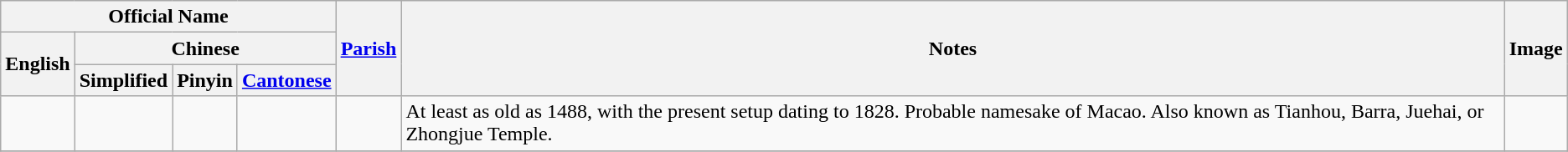<table class="wikitable sortable">
<tr>
<th colspan=4>Official Name</th>
<th rowspan=3><a href='#'>Parish</a></th>
<th rowspan=3>Notes</th>
<th rowspan=3>Image</th>
</tr>
<tr>
<th rowspan=2>English</th>
<th colspan=3>Chinese</th>
</tr>
<tr>
<th>Simplified</th>
<th>Pinyin</th>
<th><a href='#'>Cantonese</a></th>
</tr>
<tr>
<td></td>
<td></td>
<td></td>
<td><br></td>
<td></td>
<td>At least as old as 1488, with the present setup dating to 1828. Probable namesake of Macao. Also known as Tianhou, Barra, Juehai, or Zhongjue Temple.</td>
<td></td>
</tr>
<tr>
</tr>
</table>
